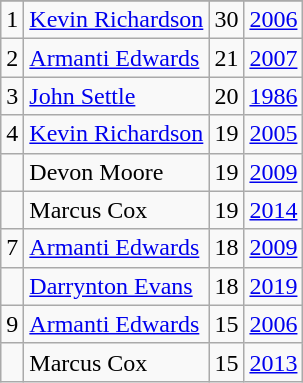<table class="wikitable">
<tr>
</tr>
<tr>
<td>1</td>
<td><a href='#'>Kevin Richardson</a></td>
<td>30</td>
<td><a href='#'>2006</a></td>
</tr>
<tr>
<td>2</td>
<td><a href='#'>Armanti Edwards</a></td>
<td>21</td>
<td><a href='#'>2007</a></td>
</tr>
<tr>
<td>3</td>
<td><a href='#'>John Settle</a></td>
<td>20</td>
<td><a href='#'>1986</a></td>
</tr>
<tr>
<td>4</td>
<td><a href='#'>Kevin Richardson</a></td>
<td>19</td>
<td><a href='#'>2005</a></td>
</tr>
<tr>
<td></td>
<td>Devon Moore</td>
<td>19</td>
<td><a href='#'>2009</a></td>
</tr>
<tr>
<td></td>
<td>Marcus Cox</td>
<td>19</td>
<td><a href='#'>2014</a></td>
</tr>
<tr>
<td>7</td>
<td><a href='#'>Armanti Edwards</a></td>
<td>18</td>
<td><a href='#'>2009</a></td>
</tr>
<tr>
<td></td>
<td><a href='#'>Darrynton Evans</a></td>
<td>18</td>
<td><a href='#'>2019</a></td>
</tr>
<tr>
<td>9</td>
<td><a href='#'>Armanti Edwards</a></td>
<td>15</td>
<td><a href='#'>2006</a></td>
</tr>
<tr>
<td></td>
<td>Marcus Cox</td>
<td>15</td>
<td><a href='#'>2013</a></td>
</tr>
</table>
